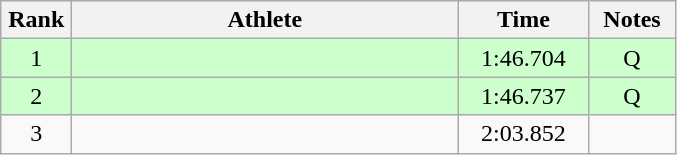<table class=wikitable style="text-align:center">
<tr>
<th width=40>Rank</th>
<th width=250>Athlete</th>
<th width=80>Time</th>
<th width=50>Notes</th>
</tr>
<tr bgcolor="ccffcc">
<td>1</td>
<td align=left></td>
<td>1:46.704</td>
<td>Q</td>
</tr>
<tr bgcolor="ccffcc">
<td>2</td>
<td align=left></td>
<td>1:46.737</td>
<td>Q</td>
</tr>
<tr>
<td>3</td>
<td align=left></td>
<td>2:03.852</td>
<td></td>
</tr>
</table>
